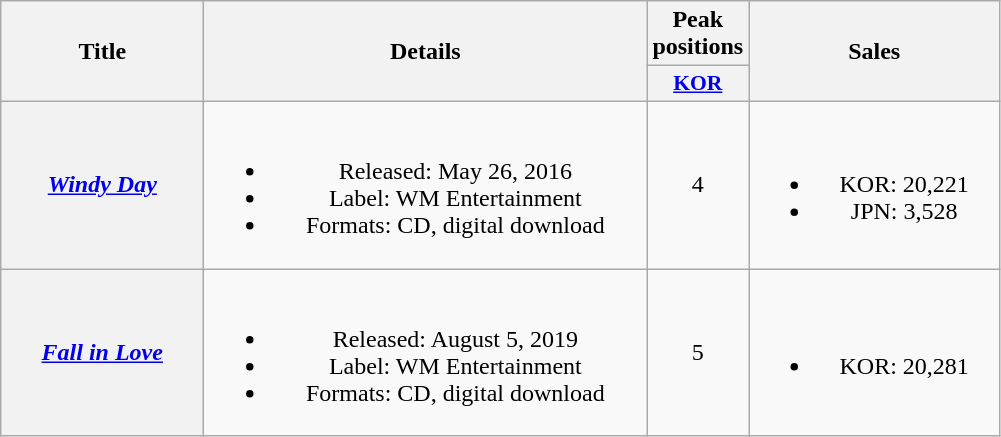<table class="wikitable plainrowheaders" style="text-align:center;">
<tr>
<th scope="col" rowspan="2" style="width:8em;">Title</th>
<th scope="col" rowspan="2" style="width:18em;">Details</th>
<th scope="col">Peak positions</th>
<th scope="col" rowspan="2" style="width:10em;">Sales</th>
</tr>
<tr>
<th scope="col" style="width:3em;font-size:90%;"><a href='#'>KOR</a><br></th>
</tr>
<tr>
<th scope="row"><em><a href='#'>Windy Day</a></em></th>
<td><br><ul><li>Released: May 26, 2016</li><li>Label: WM Entertainment</li><li>Formats: CD, digital download</li></ul></td>
<td>4</td>
<td><br><ul><li>KOR: 20,221</li><li>JPN: 3,528</li></ul></td>
</tr>
<tr>
<th scope="row"><em><a href='#'>Fall in Love</a></em></th>
<td><br><ul><li>Released: August 5, 2019</li><li>Label: WM Entertainment</li><li>Formats: CD, digital download</li></ul></td>
<td>5</td>
<td><br><ul><li>KOR: 20,281</li></ul></td>
</tr>
</table>
